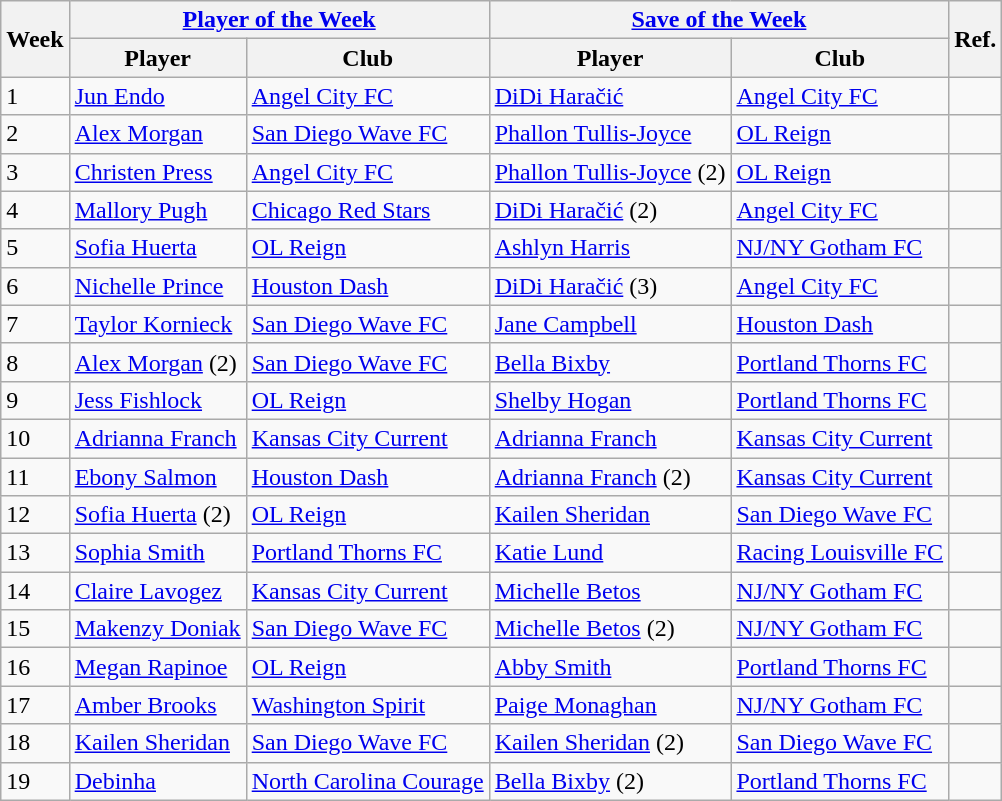<table class="wikitable">
<tr>
<th rowspan="2">Week</th>
<th colspan="2"><a href='#'>Player of the Week</a></th>
<th colspan="2"><a href='#'>Save of the Week</a></th>
<th rowspan="2">Ref.</th>
</tr>
<tr>
<th>Player</th>
<th>Club</th>
<th>Player</th>
<th>Club</th>
</tr>
<tr>
<td>1</td>
<td> <a href='#'>Jun Endo</a></td>
<td><a href='#'>Angel City FC</a></td>
<td> <a href='#'>DiDi Haračić</a></td>
<td><a href='#'>Angel City FC</a></td>
<td></td>
</tr>
<tr>
<td>2</td>
<td> <a href='#'>Alex Morgan</a></td>
<td><a href='#'>San Diego Wave FC</a></td>
<td> <a href='#'>Phallon Tullis-Joyce</a></td>
<td><a href='#'>OL Reign</a></td>
<td></td>
</tr>
<tr>
<td>3</td>
<td> <a href='#'>Christen Press</a></td>
<td><a href='#'>Angel City FC</a></td>
<td> <a href='#'>Phallon Tullis-Joyce</a> (2)</td>
<td><a href='#'>OL Reign</a></td>
<td></td>
</tr>
<tr>
<td>4</td>
<td> <a href='#'>Mallory Pugh</a></td>
<td><a href='#'>Chicago Red Stars</a></td>
<td> <a href='#'>DiDi Haračić</a> (2)</td>
<td><a href='#'>Angel City FC</a></td>
<td></td>
</tr>
<tr>
<td>5</td>
<td> <a href='#'>Sofia Huerta</a></td>
<td><a href='#'>OL Reign</a></td>
<td> <a href='#'>Ashlyn Harris</a></td>
<td><a href='#'>NJ/NY Gotham FC</a></td>
<td></td>
</tr>
<tr>
<td>6</td>
<td> <a href='#'>Nichelle Prince</a></td>
<td><a href='#'>Houston Dash</a></td>
<td> <a href='#'>DiDi Haračić</a> (3)</td>
<td><a href='#'>Angel City FC</a></td>
<td></td>
</tr>
<tr>
<td>7</td>
<td> <a href='#'>Taylor Kornieck</a></td>
<td><a href='#'>San Diego Wave FC</a></td>
<td> <a href='#'>Jane Campbell</a></td>
<td><a href='#'>Houston Dash</a></td>
<td></td>
</tr>
<tr>
<td>8</td>
<td> <a href='#'>Alex Morgan</a> (2)</td>
<td><a href='#'>San Diego Wave FC</a></td>
<td> <a href='#'>Bella Bixby</a></td>
<td><a href='#'>Portland Thorns FC</a></td>
<td></td>
</tr>
<tr>
<td>9</td>
<td> <a href='#'>Jess Fishlock</a></td>
<td><a href='#'>OL Reign</a></td>
<td> <a href='#'>Shelby Hogan</a></td>
<td><a href='#'>Portland Thorns FC</a></td>
<td></td>
</tr>
<tr>
<td>10</td>
<td> <a href='#'>Adrianna Franch</a></td>
<td><a href='#'>Kansas City Current</a></td>
<td> <a href='#'>Adrianna Franch</a></td>
<td><a href='#'>Kansas City Current</a></td>
<td></td>
</tr>
<tr>
<td>11</td>
<td> <a href='#'>Ebony Salmon</a></td>
<td><a href='#'>Houston Dash</a></td>
<td> <a href='#'>Adrianna Franch</a> (2)</td>
<td><a href='#'>Kansas City Current</a></td>
<td></td>
</tr>
<tr>
<td>12</td>
<td> <a href='#'>Sofia Huerta</a> (2)</td>
<td><a href='#'>OL Reign</a></td>
<td> <a href='#'>Kailen Sheridan</a></td>
<td><a href='#'>San Diego Wave FC</a></td>
<td></td>
</tr>
<tr>
<td>13</td>
<td> <a href='#'>Sophia Smith</a></td>
<td><a href='#'>Portland Thorns FC</a></td>
<td> <a href='#'>Katie Lund</a></td>
<td><a href='#'>Racing Louisville FC</a></td>
<td></td>
</tr>
<tr>
<td>14</td>
<td> <a href='#'>Claire Lavogez</a></td>
<td><a href='#'>Kansas City Current</a></td>
<td> <a href='#'>Michelle Betos</a></td>
<td><a href='#'>NJ/NY Gotham FC</a></td>
<td></td>
</tr>
<tr>
<td>15</td>
<td> <a href='#'>Makenzy Doniak</a></td>
<td><a href='#'>San Diego Wave FC</a></td>
<td> <a href='#'>Michelle Betos</a> (2)</td>
<td><a href='#'>NJ/NY Gotham FC</a></td>
<td></td>
</tr>
<tr>
<td>16</td>
<td> <a href='#'>Megan Rapinoe</a></td>
<td><a href='#'>OL Reign</a></td>
<td> <a href='#'>Abby Smith</a></td>
<td><a href='#'>Portland Thorns FC</a></td>
<td></td>
</tr>
<tr>
<td>17</td>
<td> <a href='#'>Amber Brooks</a></td>
<td><a href='#'>Washington Spirit</a></td>
<td> <a href='#'>Paige Monaghan</a></td>
<td><a href='#'>NJ/NY Gotham FC</a></td>
<td></td>
</tr>
<tr>
<td>18</td>
<td> <a href='#'>Kailen Sheridan</a></td>
<td><a href='#'>San Diego Wave FC</a></td>
<td> <a href='#'>Kailen Sheridan</a> (2)</td>
<td><a href='#'>San Diego Wave FC</a></td>
<td></td>
</tr>
<tr>
<td>19</td>
<td> <a href='#'>Debinha</a></td>
<td><a href='#'>North Carolina Courage</a></td>
<td> <a href='#'>Bella Bixby</a> (2)</td>
<td><a href='#'>Portland Thorns FC</a></td>
<td></td>
</tr>
</table>
